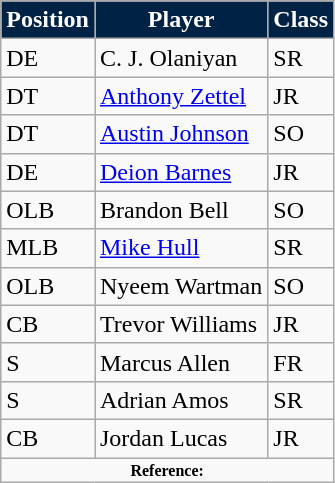<table class="wikitable">
<tr>
<th style="background:#024; color:#fff;">Position</th>
<th style="background:#024; color:#fff;">Player</th>
<th style="background:#024; color:#fff;">Class</th>
</tr>
<tr>
<td>DE</td>
<td>C. J. Olaniyan</td>
<td>SR</td>
</tr>
<tr>
<td>DT</td>
<td><a href='#'>Anthony Zettel</a></td>
<td>JR</td>
</tr>
<tr>
<td>DT</td>
<td><a href='#'>Austin Johnson</a></td>
<td>SO</td>
</tr>
<tr>
<td>DE</td>
<td><a href='#'>Deion Barnes</a></td>
<td>JR</td>
</tr>
<tr>
<td>OLB</td>
<td>Brandon Bell</td>
<td>SO</td>
</tr>
<tr>
<td>MLB</td>
<td><a href='#'>Mike Hull</a></td>
<td>SR</td>
</tr>
<tr>
<td>OLB</td>
<td>Nyeem Wartman</td>
<td>SO</td>
</tr>
<tr>
<td>CB</td>
<td>Trevor Williams</td>
<td>JR</td>
</tr>
<tr>
<td>S</td>
<td>Marcus Allen</td>
<td>FR</td>
</tr>
<tr>
<td>S</td>
<td>Adrian Amos</td>
<td>SR</td>
</tr>
<tr>
<td>CB</td>
<td>Jordan Lucas</td>
<td>JR</td>
</tr>
<tr>
<td colspan="3" style="font-size:8pt; text-align:center;"><strong>Reference:</strong></td>
</tr>
</table>
